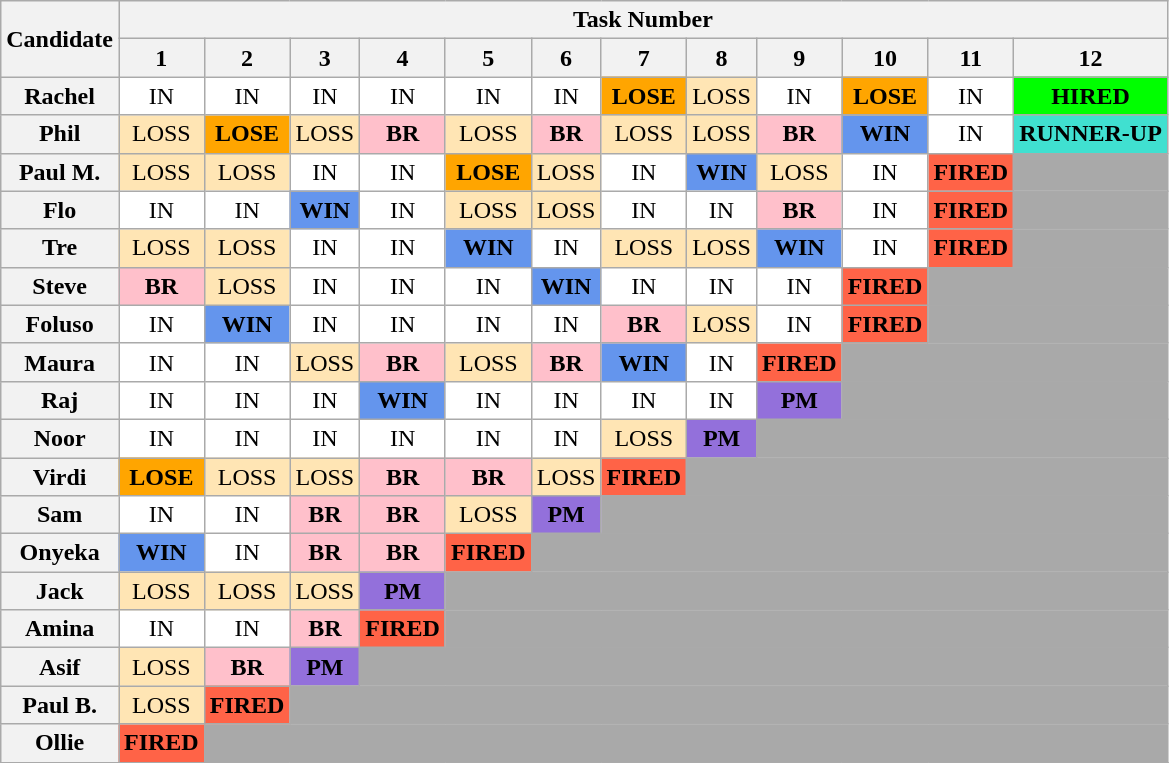<table class="wikitable" style="text-align:center">
<tr>
<th rowspan="2">Candidate</th>
<th colspan="13">Task Number</th>
</tr>
<tr>
<th>1</th>
<th>2</th>
<th>3</th>
<th>4</th>
<th>5</th>
<th>6</th>
<th>7</th>
<th>8</th>
<th>9</th>
<th>10</th>
<th>11</th>
<th>12</th>
</tr>
<tr>
<th>Rachel</th>
<td style="background:white;">IN</td>
<td style="background:white;">IN</td>
<td style="background:white;">IN</td>
<td style="background:white;">IN</td>
<td style="background:white;">IN</td>
<td style="background:white;">IN</td>
<td style="background:orange;"><strong>LOSE</strong></td>
<td style="background:#FFE5B4;">LOSS</td>
<td style="background:white;">IN</td>
<td style="background:orange;"><strong>LOSE</strong></td>
<td style="background:white;">IN</td>
<td style="background:lime;"><strong>HIRED</strong></td>
</tr>
<tr>
<th>Phil</th>
<td style="background:#FFE5B4;">LOSS</td>
<td style="background:orange;"><strong>LOSE</strong></td>
<td style="background:#FFE5B4;">LOSS</td>
<td style="background:pink;"><strong>BR</strong></td>
<td style="background:#FFE5B4;">LOSS</td>
<td style="background:pink;"><strong>BR</strong></td>
<td style="background:#FFE5B4;">LOSS</td>
<td style="background:#FFE5B4;">LOSS</td>
<td style="background:pink;"><strong>BR</strong></td>
<td style="background:cornflowerblue;"><strong>WIN</strong></td>
<td style="background:white;">IN</td>
<td style="background:turquoise;"><strong>RUNNER-UP</strong></td>
</tr>
<tr>
<th>Paul M.</th>
<td style="background:#FFE5B4;">LOSS</td>
<td style="background:#FFE5B4;">LOSS</td>
<td style="background:white;">IN</td>
<td style="background:white;">IN</td>
<td style="background:orange;"><strong>LOSE</strong></td>
<td style="background:#FFE5B4;">LOSS</td>
<td style="background:white;">IN</td>
<td style="background:cornflowerblue;"><strong>WIN</strong></td>
<td style="background:#FFE5B4;">LOSS</td>
<td style="background:white;">IN</td>
<td style="background:tomato;"><strong>FIRED</strong></td>
<td colspan="1" style="background:darkgrey;"></td>
</tr>
<tr>
<th>Flo</th>
<td style="background:white;">IN</td>
<td style="background:white;">IN</td>
<td style="background:cornflowerblue;"><strong>WIN</strong></td>
<td style="background:white;">IN</td>
<td style="background:#FFE5B4;">LOSS</td>
<td style="background:#FFE5B4;">LOSS</td>
<td style="background:white;">IN</td>
<td style="background:white;">IN</td>
<td style="background:pink;"><strong>BR</strong></td>
<td style="background:white;">IN</td>
<td style="background:tomato;"><strong>FIRED</strong></td>
<td colspan="1" style="background:darkgrey;"></td>
</tr>
<tr>
<th>Tre</th>
<td style="background:#FFE5B4;">LOSS</td>
<td style="background:#FFE5B4;">LOSS</td>
<td style="background:white;">IN</td>
<td style="background:white;">IN</td>
<td style="background:cornflowerblue;"><strong>WIN</strong></td>
<td style="background:white;">IN</td>
<td style="background:#FFE5B4;">LOSS</td>
<td style="background:#FFE5B4;">LOSS</td>
<td style="background:cornflowerblue;"><strong>WIN</strong></td>
<td style="background:white;">IN</td>
<td style="background:tomato;"><strong>FIRED</strong></td>
<td colspan="1" style="background:darkgrey;"></td>
</tr>
<tr>
<th>Steve</th>
<td style="background:pink;"><strong>BR</strong></td>
<td style="background:#FFE5B4;">LOSS</td>
<td style="background:white;">IN</td>
<td style="background:white;">IN</td>
<td style="background:white;">IN</td>
<td style="background:cornflowerblue;"><strong>WIN</strong></td>
<td style="background:white;">IN</td>
<td style="background:white;">IN</td>
<td style="background:white;">IN</td>
<td style="background:tomato;"><strong>FIRED</strong></td>
<td colspan="2" style="background:darkgrey;"></td>
</tr>
<tr>
<th>Foluso</th>
<td style="background:white;">IN</td>
<td style="background:cornflowerblue;"><strong>WIN</strong></td>
<td style="background:white;">IN</td>
<td style="background:white;">IN</td>
<td style="background:white;">IN</td>
<td style="background:white;">IN</td>
<td style="background:pink;"><strong>BR</strong></td>
<td style="background:#FFE5B4;">LOSS</td>
<td style="background:white;">IN</td>
<td style="background:tomato;"><strong>FIRED</strong></td>
<td colspan="2" style="background:darkgrey;"></td>
</tr>
<tr>
<th>Maura</th>
<td style="background:white;">IN</td>
<td style="background:white;">IN</td>
<td style="background:#FFE5B4;">LOSS</td>
<td style="background:pink;"><strong>BR</strong></td>
<td style="background:#FFE5B4;">LOSS</td>
<td style="background:pink;"><strong>BR</strong></td>
<td style="background:cornflowerblue;"><strong>WIN</strong></td>
<td style="background:white;">IN</td>
<td style="background:tomato;"><strong>FIRED</strong></td>
<td colspan="3" style="background:darkgrey;"></td>
</tr>
<tr>
<th>Raj</th>
<td style="background:white;">IN</td>
<td style="background:white;">IN</td>
<td style="background:white;">IN</td>
<td style="background:cornflowerblue;"><strong>WIN</strong></td>
<td style="background:white;">IN</td>
<td style="background:white;">IN</td>
<td style="background:white;">IN</td>
<td style="background:white;">IN</td>
<td style="background:#9370DB;"><strong>PM</strong></td>
<td colspan="3" style="background:darkgrey;"></td>
</tr>
<tr>
<th>Noor</th>
<td style="background:white;">IN</td>
<td style="background:white;">IN</td>
<td style="background:white;">IN</td>
<td style="background:white;">IN</td>
<td style="background:white;">IN</td>
<td style="background:white;">IN</td>
<td style="background:#FFE5B4;">LOSS</td>
<td style="background:#9370DB;"><strong>PM</strong></td>
<td colspan="4" style="background:darkgrey;"></td>
</tr>
<tr>
<th>Virdi</th>
<td style="background:orange;"><strong>LOSE</strong></td>
<td style="background:#FFE5B4;">LOSS</td>
<td style="background:#FFE5B4;">LOSS</td>
<td style="background:pink;"><strong>BR</strong></td>
<td style="background:pink;"><strong>BR</strong></td>
<td style="background:#FFE5B4;">LOSS</td>
<td style="background:tomato;"><strong>FIRED</strong></td>
<td colspan="5" style="background:darkgrey;"></td>
</tr>
<tr>
<th>Sam</th>
<td style="background:white;">IN</td>
<td style="background:white;">IN</td>
<td style="background:pink;"><strong>BR</strong></td>
<td style="background:pink;"><strong>BR</strong></td>
<td style="background:#FFE5B4;">LOSS</td>
<td style="background:#9370DB;"><strong>PM</strong></td>
<td colspan="6" style="background:darkgrey;"></td>
</tr>
<tr>
<th>Onyeka</th>
<td style="background:cornflowerblue;"><strong>WIN</strong></td>
<td style="background:white;">IN</td>
<td style="background:pink;"><strong>BR</strong></td>
<td style="background:pink;"><strong>BR</strong></td>
<td style="background:tomato;"><strong>FIRED</strong></td>
<td colspan="7" style="background:darkgrey;"></td>
</tr>
<tr>
<th>Jack</th>
<td style="background:#FFE5B4;">LOSS</td>
<td style="background:#FFE5B4;">LOSS</td>
<td style="background:#FFE5B4;">LOSS</td>
<td style="background:#9370DB;"><strong>PM</strong></td>
<td colspan="8" style="background:darkgrey;"></td>
</tr>
<tr>
<th>Amina</th>
<td style="background:white;">IN</td>
<td style="background:white;">IN</td>
<td style="background:pink;"><strong>BR</strong></td>
<td style="background:tomato;"><strong>FIRED</strong></td>
<td colspan="8" style="background:darkgrey;"></td>
</tr>
<tr>
<th>Asif</th>
<td style="background:#FFE5B4;">LOSS</td>
<td style="background:pink;"><strong>BR</strong></td>
<td style="background:#9370DB;"><strong>PM</strong></td>
<td colspan="9" style="background:darkgrey;"></td>
</tr>
<tr>
<th>Paul B.</th>
<td style="background:#FFE5B4;">LOSS</td>
<td style="background:tomato;"><strong>FIRED</strong></td>
<td colspan="10" style="background:darkgrey;"></td>
</tr>
<tr>
<th>Ollie</th>
<td style="background:tomato;"><strong>FIRED</strong></td>
<td colspan="11" style="background:darkgrey;"></td>
</tr>
<tr>
</tr>
</table>
